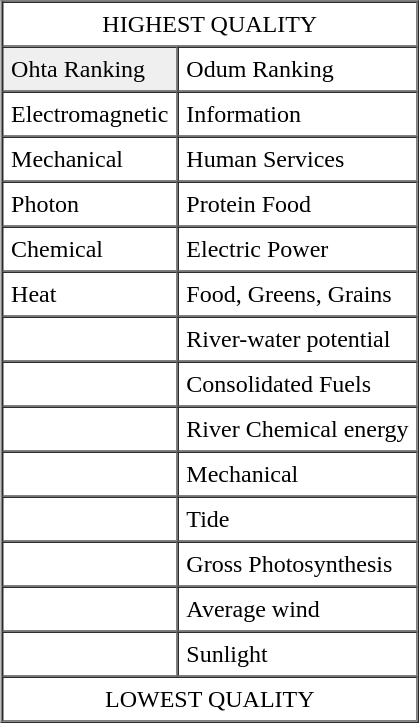<table cellpadding="20" align="right">
<tr>
<td><br><table border="1" cellpadding="5" cellspacing="0" align="right">
<tr>
<td colspan="2" style="background:"dark red" align="center">HIGHEST QUALITY</td>
</tr>
<tr>
<td style="background:#efefef;">Ohta Ranking</td>
<td style="2" style="background:#ffdead;">Odum Ranking</td>
</tr>
<tr>
<td>Electromagnetic</td>
<td>Information</td>
</tr>
<tr>
<td>Mechanical</td>
<td>Human Services</td>
</tr>
<tr>
<td>Photon</td>
<td>Protein Food</td>
</tr>
<tr>
<td>Chemical</td>
<td>Electric Power</td>
</tr>
<tr>
<td>Heat</td>
<td>Food, Greens, Grains</td>
</tr>
<tr>
<td></td>
<td>River-water potential</td>
</tr>
<tr>
<td></td>
<td>Consolidated Fuels</td>
</tr>
<tr>
<td></td>
<td>River Chemical energy</td>
</tr>
<tr>
<td></td>
<td>Mechanical</td>
</tr>
<tr>
<td></td>
<td>Tide</td>
</tr>
<tr>
<td></td>
<td>Gross Photosynthesis</td>
</tr>
<tr>
<td></td>
<td>Average wind</td>
</tr>
<tr>
<td></td>
<td>Sunlight</td>
</tr>
<tr>
<td colspan="2"  style="background:"yellow" align="center">LOWEST QUALITY</td>
</tr>
<tr>
</tr>
</table>
</td>
</tr>
</table>
